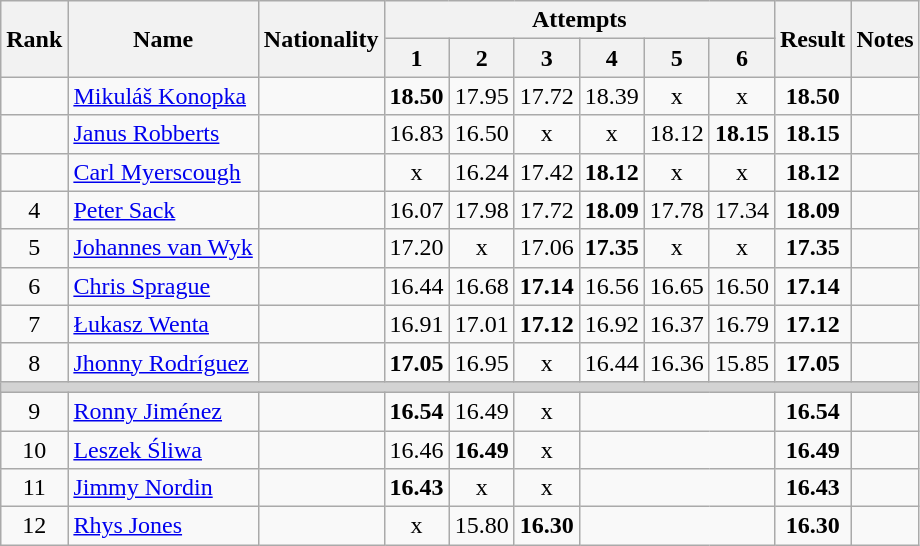<table class="wikitable sortable" style="text-align:center">
<tr>
<th rowspan=2>Rank</th>
<th rowspan=2>Name</th>
<th rowspan=2>Nationality</th>
<th colspan=6>Attempts</th>
<th rowspan=2>Result</th>
<th rowspan=2>Notes</th>
</tr>
<tr>
<th>1</th>
<th>2</th>
<th>3</th>
<th>4</th>
<th>5</th>
<th>6</th>
</tr>
<tr>
<td></td>
<td align=left><a href='#'>Mikuláš Konopka</a></td>
<td align=left></td>
<td><strong>18.50</strong></td>
<td>17.95</td>
<td>17.72</td>
<td>18.39</td>
<td>x</td>
<td>x</td>
<td><strong>18.50</strong></td>
<td></td>
</tr>
<tr>
<td></td>
<td align=left><a href='#'>Janus Robberts</a></td>
<td align=left></td>
<td>16.83</td>
<td>16.50</td>
<td>x</td>
<td>x</td>
<td>18.12</td>
<td><strong>18.15</strong></td>
<td><strong>18.15</strong></td>
<td></td>
</tr>
<tr>
<td></td>
<td align=left><a href='#'>Carl Myerscough</a></td>
<td align=left></td>
<td>x</td>
<td>16.24</td>
<td>17.42</td>
<td><strong>18.12</strong></td>
<td>x</td>
<td>x</td>
<td><strong>18.12</strong></td>
<td></td>
</tr>
<tr>
<td>4</td>
<td align=left><a href='#'>Peter Sack</a></td>
<td align=left></td>
<td>16.07</td>
<td>17.98</td>
<td>17.72</td>
<td><strong>18.09</strong></td>
<td>17.78</td>
<td>17.34</td>
<td><strong>18.09</strong></td>
<td></td>
</tr>
<tr>
<td>5</td>
<td align=left><a href='#'>Johannes van Wyk</a></td>
<td align=left></td>
<td>17.20</td>
<td>x</td>
<td>17.06</td>
<td><strong>17.35</strong></td>
<td>x</td>
<td>x</td>
<td><strong>17.35</strong></td>
<td></td>
</tr>
<tr>
<td>6</td>
<td align=left><a href='#'>Chris Sprague</a></td>
<td align=left></td>
<td>16.44</td>
<td>16.68</td>
<td><strong>17.14</strong></td>
<td>16.56</td>
<td>16.65</td>
<td>16.50</td>
<td><strong>17.14</strong></td>
<td></td>
</tr>
<tr>
<td>7</td>
<td align=left><a href='#'>Łukasz Wenta</a></td>
<td align=left></td>
<td>16.91</td>
<td>17.01</td>
<td><strong>17.12</strong></td>
<td>16.92</td>
<td>16.37</td>
<td>16.79</td>
<td><strong>17.12</strong></td>
<td></td>
</tr>
<tr>
<td>8</td>
<td align=left><a href='#'>Jhonny Rodríguez</a></td>
<td align=left></td>
<td><strong>17.05</strong></td>
<td>16.95</td>
<td>x</td>
<td>16.44</td>
<td>16.36</td>
<td>15.85</td>
<td><strong>17.05</strong></td>
<td></td>
</tr>
<tr>
<td colspan=11 bgcolor=lightgray></td>
</tr>
<tr>
<td>9</td>
<td align=left><a href='#'>Ronny Jiménez</a></td>
<td align=left></td>
<td><strong>16.54</strong></td>
<td>16.49</td>
<td>x</td>
<td colspan=3></td>
<td><strong>16.54</strong></td>
<td></td>
</tr>
<tr>
<td>10</td>
<td align=left><a href='#'>Leszek Śliwa</a></td>
<td align=left></td>
<td>16.46</td>
<td><strong>16.49</strong></td>
<td>x</td>
<td colspan=3></td>
<td><strong>16.49</strong></td>
<td></td>
</tr>
<tr>
<td>11</td>
<td align=left><a href='#'>Jimmy Nordin</a></td>
<td align=left></td>
<td><strong>16.43</strong></td>
<td>x</td>
<td>x</td>
<td colspan=3></td>
<td><strong>16.43</strong></td>
<td></td>
</tr>
<tr>
<td>12</td>
<td align=left><a href='#'>Rhys Jones</a></td>
<td align=left></td>
<td>x</td>
<td>15.80</td>
<td><strong>16.30</strong></td>
<td colspan=3></td>
<td><strong>16.30</strong></td>
<td></td>
</tr>
</table>
